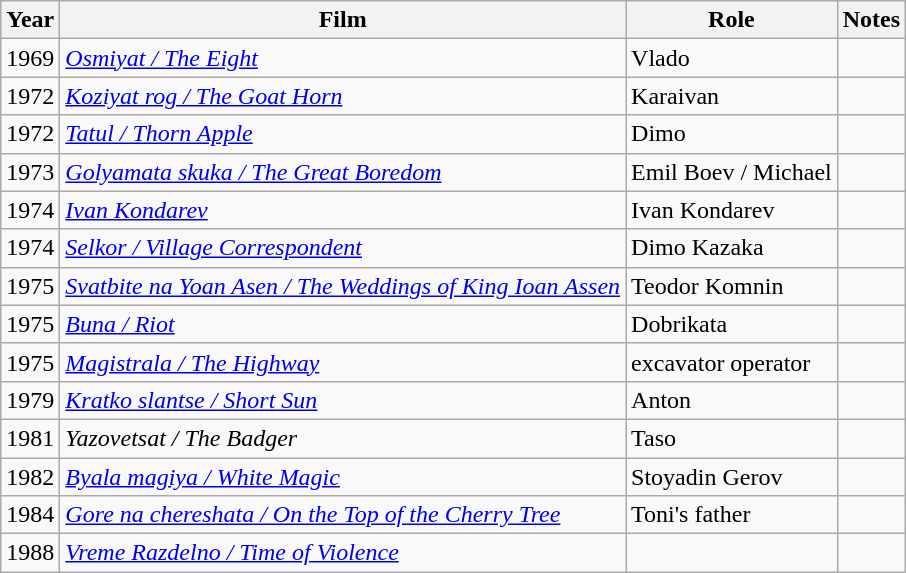<table class="wikitable">
<tr>
<th>Year</th>
<th>Film</th>
<th>Role</th>
<th>Notes</th>
</tr>
<tr>
<td>1969</td>
<td><a href='#'><em>Osmiyat / The Eight</em></a></td>
<td>Vlado</td>
<td></td>
</tr>
<tr>
<td>1972</td>
<td><a href='#'><em>Koziyat rog / The Goat Horn</em></a></td>
<td>Karaivan</td>
<td></td>
</tr>
<tr>
<td>1972</td>
<td><a href='#'><em>Tatul / Thorn Apple</em></a></td>
<td>Dimo</td>
<td></td>
</tr>
<tr>
<td>1973</td>
<td><a href='#'><em>Golyamata skuka / The Great Boredom</em></a></td>
<td>Emil Boev / Michael</td>
<td></td>
</tr>
<tr>
<td>1974</td>
<td><em><a href='#'>Ivan Kondarev</a></em></td>
<td>Ivan Kondarev</td>
<td></td>
</tr>
<tr>
<td>1974</td>
<td><a href='#'><em>Selkor / Village Correspondent</em></a></td>
<td>Dimo Kazaka</td>
<td></td>
</tr>
<tr>
<td>1975</td>
<td><a href='#'><em>Svatbite na Yoan Asen / The Weddings of King Ioan Assen</em></a></td>
<td>Teodor Komnin</td>
<td></td>
</tr>
<tr>
<td>1975</td>
<td><a href='#'><em>Buna / Riot</em></a></td>
<td>Dobrikata</td>
<td></td>
</tr>
<tr>
<td>1975</td>
<td><a href='#'><em>Magistrala / The Highway</em></a></td>
<td>excavator operator</td>
<td></td>
</tr>
<tr>
<td>1979</td>
<td><a href='#'><em>Kratko slantse / Short Sun</em></a></td>
<td>Anton</td>
<td></td>
</tr>
<tr>
<td>1981</td>
<td><em>Yazovetsat / The Badger</em></td>
<td>Taso</td>
<td></td>
</tr>
<tr>
<td>1982</td>
<td><a href='#'><em>Byala magiya / White Magic</em></a></td>
<td>Stoyadin Gerov</td>
<td></td>
</tr>
<tr>
<td>1984</td>
<td><a href='#'><em>Gore na chereshata / On the Top of the Cherry Tree</em></a></td>
<td>Toni's father</td>
<td></td>
</tr>
<tr>
<td>1988</td>
<td><a href='#'><em>Vreme Razdelno / Time of Violence</em></a></td>
<td></td>
<td></td>
</tr>
</table>
